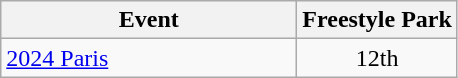<table class="wikitable" style="text-align: center;">
<tr ">
<th style="width:190px;">Event</th>
<th>Freestyle Park</th>
</tr>
<tr>
<td align=left> <a href='#'>2024 Paris</a></td>
<td>12th</td>
</tr>
</table>
